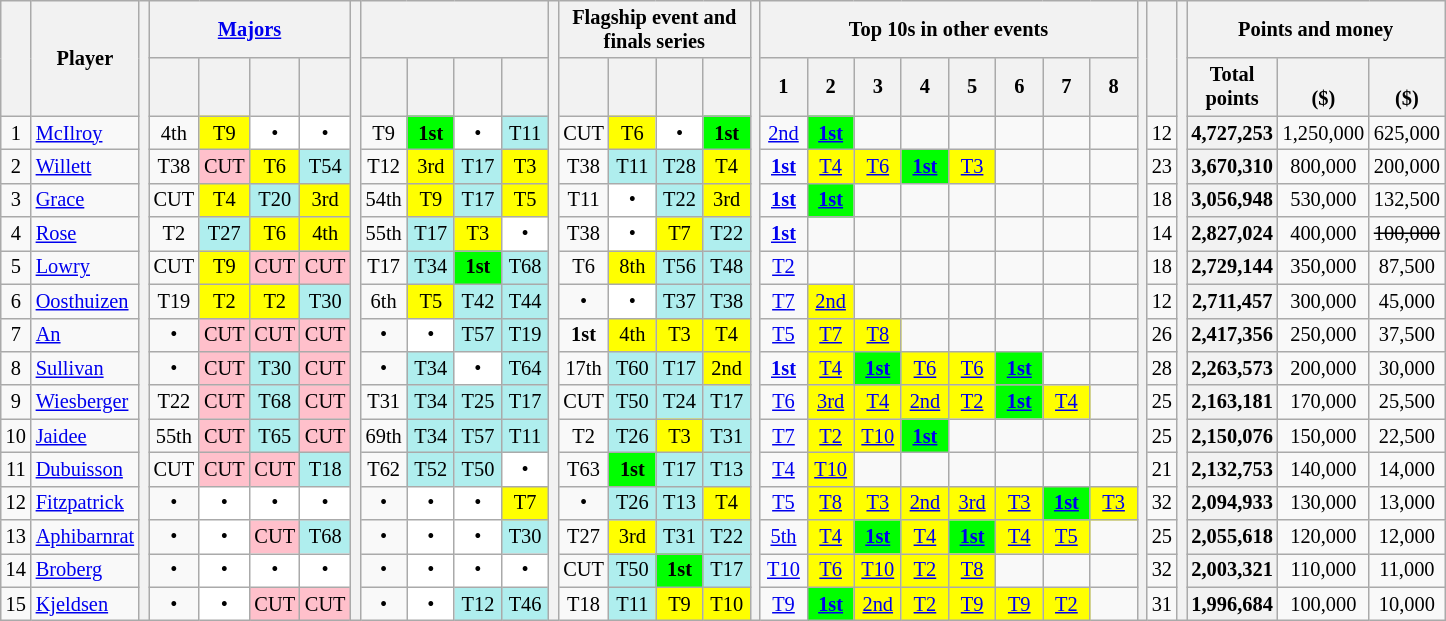<table class=wikitable style=font-size:85%;text-align:center>
<tr>
<th rowspan=2></th>
<th rowspan="2";>Player</th>
<th rowspan="32"></th>
<th colspan=4><a href='#'>Majors</a></th>
<th rowspan="32"></th>
<th colspan=4></th>
<th rowspan="32"></th>
<th colspan=4>Flagship event and  finals series</th>
<th rowspan="32"></th>
<th colspan="8">Top 10s in other  events</th>
<th rowspan="32"></th>
<th rowspan=2></th>
<th rowspan="32"></th>
<th colspan=3>Points and money</th>
</tr>
<tr>
<th style="width:25px;"></th>
<th style="width:25px;"></th>
<th style="width:25px;"></th>
<th style="width:25px;"></th>
<th style="width:25px;"></th>
<th style="width:25px;"></th>
<th style="width:25px;"></th>
<th style="width:25px;"></th>
<th style="width:25px;"></th>
<th style="width:25px;"></th>
<th style="width:25px;"></th>
<th style="width:25px;"></th>
<th style="width:25px;">1</th>
<th style="width:25px;">2</th>
<th style="width:25px;">3</th>
<th style="width:25px;">4</th>
<th style="width:25px;">5</th>
<th style="width:25px;">6</th>
<th style="width:25px;">7</th>
<th style="width:25px;">8</th>
<th style=“width:25px;”>Total<br>points</th>
<th style=“width:25px;”><br>($)</th>
<th style=“width:25px;”><br>($)</th>
</tr>
<tr>
<td>1</td>
<td align="left"> <a href='#'>McIlroy</a></td>
<td>4th</td>
<td bgcolor="yellow">T9</td>
<td style="background:white">•</td>
<td style="background:white">•</td>
<td>T9</td>
<td bgcolor="lime"><strong>1st</strong></td>
<td style="background:white">•</td>
<td bgcolor="afeeee">T11</td>
<td>CUT</td>
<td bgcolor="yellow">T6</td>
<td style="background:white">•</td>
<td bgcolor="lime"><strong>1st</strong></td>
<td><a href='#'>2nd</a></td>
<td bgcolor="lime"><a href='#'><strong>1st</strong></a></td>
<td bgcolor=""></td>
<td bgcolor=""></td>
<td bgcolor=""></td>
<td bgcolor=""></td>
<td bgcolor=""></td>
<td bgcolor=""></td>
<td>12</td>
<th>4,727,253</th>
<td>1,250,000</td>
<td>625,000</td>
</tr>
<tr>
<td>2</td>
<td align="left"> <a href='#'>Willett</a></td>
<td>T38</td>
<td bgcolor="pink">CUT</td>
<td bgcolor="yellow">T6</td>
<td bgcolor="afeeee">T54</td>
<td>T12</td>
<td bgcolor="yellow">3rd</td>
<td bgcolor="afeeee">T17</td>
<td bgcolor="yellow">T3</td>
<td>T38</td>
<td bgcolor="afeeee">T11</td>
<td bgcolor="afeeee">T28</td>
<td bgcolor="yellow">T4</td>
<td><a href='#'><strong>1st</strong></a></td>
<td bgcolor="yellow"><a href='#'>T4</a></td>
<td bgcolor="yellow"><a href='#'>T6</a></td>
<td bgcolor="lime"><a href='#'><strong>1st</strong></a></td>
<td bgcolor="yellow"><a href='#'>T3</a></td>
<td bgcolor=""></td>
<td bgcolor=""></td>
<td bgcolor=""></td>
<td>23</td>
<th>3,670,310</th>
<td>800,000</td>
<td>200,000</td>
</tr>
<tr>
<td>3</td>
<td align="left"> <a href='#'>Grace</a></td>
<td>CUT</td>
<td bgcolor="yellow">T4</td>
<td bgcolor="afeeee">T20</td>
<td bgcolor="yellow">3rd</td>
<td>54th</td>
<td bgcolor="yellow">T9</td>
<td bgcolor="afeeee">T17</td>
<td bgcolor="yellow">T5</td>
<td>T11</td>
<td style="background:white">•</td>
<td bgcolor="afeeee">T22</td>
<td bgcolor="yellow">3rd</td>
<td><a href='#'><strong>1st</strong></a></td>
<td bgcolor="lime"><a href='#'><strong>1st</strong></a></td>
<td bgcolor=""></td>
<td bgcolor=""></td>
<td bgcolor=""></td>
<td bgcolor=""></td>
<td bgcolor=""></td>
<td bgcolor=""></td>
<td>18</td>
<th>3,056,948</th>
<td>530,000</td>
<td>132,500</td>
</tr>
<tr>
<td>4</td>
<td align="left"> <a href='#'>Rose</a></td>
<td>T2</td>
<td bgcolor="afeeee">T27</td>
<td bgcolor="yellow">T6</td>
<td bgcolor="yellow">4th</td>
<td>55th</td>
<td bgcolor="afeeee">T17</td>
<td bgcolor="yellow">T3</td>
<td style="background:white">•</td>
<td>T38</td>
<td style="background:white">•</td>
<td bgcolor="yellow">T7</td>
<td bgcolor="afeeee">T22</td>
<td><a href='#'><strong>1st</strong></a></td>
<td bgcolor=""></td>
<td bgcolor=""></td>
<td bgcolor=""></td>
<td bgcolor=""></td>
<td bgcolor=""></td>
<td bgcolor=""></td>
<td bgcolor=""></td>
<td>14</td>
<th>2,827,024</th>
<td>400,000</td>
<td><s>100,000</s></td>
</tr>
<tr>
<td>5</td>
<td align="left"> <a href='#'>Lowry</a></td>
<td>CUT</td>
<td bgcolor="yellow">T9</td>
<td bgcolor="pink">CUT</td>
<td bgcolor="pink">CUT</td>
<td>T17</td>
<td bgcolor="afeeee">T34</td>
<td bgcolor="lime"><strong>1st</strong></td>
<td bgcolor="afeeee">T68</td>
<td>T6</td>
<td bgcolor="yellow">8th</td>
<td bgcolor="afeeee">T56</td>
<td bgcolor="afeeee">T48</td>
<td><a href='#'>T2</a></td>
<td bgcolor=""></td>
<td bgcolor=""></td>
<td bgcolor=""></td>
<td bgcolor=""></td>
<td bgcolor=""></td>
<td bgcolor=""></td>
<td bgcolor=""></td>
<td>18</td>
<th>2,729,144</th>
<td>350,000</td>
<td>87,500</td>
</tr>
<tr>
<td>6</td>
<td align="left"> <a href='#'>Oosthuizen</a></td>
<td>T19</td>
<td bgcolor="yellow">T2</td>
<td bgcolor="yellow">T2</td>
<td bgcolor="afeeee">T30</td>
<td>6th</td>
<td bgcolor="yellow">T5</td>
<td bgcolor="afeeee">T42</td>
<td bgcolor="afeeee">T44</td>
<td>•</td>
<td style="background:white">•</td>
<td bgcolor="afeeee">T37</td>
<td bgcolor="afeeee">T38</td>
<td><a href='#'>T7</a></td>
<td bgcolor="yellow"><a href='#'>2nd</a></td>
<td bgcolor=""></td>
<td bgcolor=""></td>
<td bgcolor=""></td>
<td bgcolor=""></td>
<td bgcolor=""></td>
<td bgcolor=""></td>
<td>12</td>
<th>2,711,457</th>
<td>300,000</td>
<td>45,000</td>
</tr>
<tr>
<td>7</td>
<td align="left"> <a href='#'>An</a></td>
<td>•</td>
<td bgcolor="pink">CUT</td>
<td bgcolor="pink">CUT</td>
<td bgcolor="pink">CUT</td>
<td>•</td>
<td style="background:white">•</td>
<td bgcolor="afeeee">T57</td>
<td bgcolor="afeeee">T19</td>
<td><strong>1st</strong></td>
<td bgcolor="yellow">4th</td>
<td bgcolor="yellow">T3</td>
<td bgcolor="yellow">T4</td>
<td><a href='#'>T5</a></td>
<td bgcolor="yellow"><a href='#'>T7</a></td>
<td bgcolor="yellow"><a href='#'>T8</a></td>
<td bgcolor=""></td>
<td bgcolor=""></td>
<td bgcolor=""></td>
<td bgcolor=""></td>
<td bgcolor=""></td>
<td>26</td>
<th>2,417,356</th>
<td>250,000</td>
<td>37,500</td>
</tr>
<tr>
<td>8</td>
<td align="left"> <a href='#'>Sullivan</a></td>
<td>•</td>
<td bgcolor="pink">CUT</td>
<td bgcolor="afeeee">T30</td>
<td bgcolor="pink">CUT</td>
<td>•</td>
<td bgcolor="afeeee">T34</td>
<td style="background:white">•</td>
<td bgcolor="afeeee">T64</td>
<td>17th</td>
<td bgcolor="afeeee">T60</td>
<td bgcolor="afeeee">T17</td>
<td bgcolor="yellow">2nd</td>
<td><a href='#'><strong>1st</strong></a></td>
<td bgcolor="yellow"><a href='#'>T4</a></td>
<td bgcolor="lime"><a href='#'><strong>1st</strong></a></td>
<td bgcolor="yellow"><a href='#'>T6</a></td>
<td bgcolor="yellow"><a href='#'>T6</a></td>
<td bgcolor="lime"><a href='#'><strong>1st</strong></a></td>
<td bgcolor=""></td>
<td bgcolor=""></td>
<td>28</td>
<th>2,263,573</th>
<td>200,000</td>
<td>30,000</td>
</tr>
<tr>
<td>9</td>
<td align="left"> <a href='#'>Wiesberger</a></td>
<td>T22</td>
<td bgcolor="pink">CUT</td>
<td bgcolor="afeeee">T68</td>
<td bgcolor="pink">CUT</td>
<td>T31</td>
<td bgcolor="afeeee">T34</td>
<td bgcolor="afeeee">T25</td>
<td bgcolor="afeeee">T17</td>
<td>CUT</td>
<td bgcolor="afeeee">T50</td>
<td bgcolor="afeeee">T24</td>
<td bgcolor="afeeee">T17</td>
<td><a href='#'>T6</a></td>
<td bgcolor="yellow"><a href='#'>3rd</a></td>
<td bgcolor="yellow"><a href='#'>T4</a></td>
<td bgcolor="yellow"><a href='#'>2nd</a></td>
<td bgcolor="yellow"><a href='#'>T2</a></td>
<td bgcolor="lime"><a href='#'><strong>1st</strong></a></td>
<td bgcolor="yellow"><a href='#'>T4</a></td>
<td bgcolor=""></td>
<td>25</td>
<th>2,163,181</th>
<td>170,000</td>
<td>25,500</td>
</tr>
<tr>
<td>10</td>
<td align="left"> <a href='#'>Jaidee</a></td>
<td>55th</td>
<td bgcolor="pink">CUT</td>
<td bgcolor="afeeee">T65</td>
<td bgcolor="pink">CUT</td>
<td>69th</td>
<td bgcolor="afeeee">T34</td>
<td bgcolor="afeeee">T57</td>
<td bgcolor="afeeee">T11</td>
<td>T2</td>
<td bgcolor="afeeee">T26</td>
<td bgcolor="yellow">T3</td>
<td bgcolor="afeeee">T31</td>
<td><a href='#'>T7</a></td>
<td bgcolor="yellow"><a href='#'>T2</a></td>
<td bgcolor="yellow"><a href='#'>T10</a></td>
<td bgcolor="lime"><a href='#'><strong>1st</strong></a></td>
<td bgcolor=""></td>
<td bgcolor=""></td>
<td bgcolor=""></td>
<td bgcolor=""></td>
<td>25</td>
<th>2,150,076</th>
<td>150,000</td>
<td>22,500</td>
</tr>
<tr>
<td>11</td>
<td align="left"> <a href='#'>Dubuisson</a></td>
<td>CUT</td>
<td bgcolor="pink">CUT</td>
<td bgcolor="pink">CUT</td>
<td bgcolor="afeeee">T18</td>
<td>T62</td>
<td bgcolor="afeeee">T52</td>
<td bgcolor="afeeee">T50</td>
<td style="background:white">•</td>
<td>T63</td>
<td bgcolor="lime"><strong>1st</strong></td>
<td bgcolor="afeeee">T17</td>
<td bgcolor="afeeee">T13</td>
<td><a href='#'>T4</a></td>
<td bgcolor="yellow"><a href='#'>T10</a></td>
<td bgcolor=""></td>
<td bgcolor=""></td>
<td bgcolor=""></td>
<td bgcolor=""></td>
<td bgcolor=""></td>
<td bgcolor=""></td>
<td>21</td>
<th>2,132,753</th>
<td>140,000</td>
<td>14,000</td>
</tr>
<tr>
<td>12</td>
<td align="left"> <a href='#'>Fitzpatrick</a></td>
<td>•</td>
<td style="background:white">•</td>
<td style="background:white">•</td>
<td style="background:white">•</td>
<td>•</td>
<td style="background:white">•</td>
<td style="background:white">•</td>
<td bgcolor="yellow">T7</td>
<td>•</td>
<td bgcolor="afeeee">T26</td>
<td bgcolor="afeeee">T13</td>
<td bgcolor="yellow">T4</td>
<td><a href='#'>T5</a></td>
<td bgcolor="yellow"><a href='#'>T8</a></td>
<td bgcolor="yellow"><a href='#'>T3</a></td>
<td bgcolor="yellow"><a href='#'>2nd</a></td>
<td bgcolor="yellow"><a href='#'>3rd</a></td>
<td bgcolor="yellow"><a href='#'>T3</a></td>
<td bgcolor="lime"><a href='#'><strong>1st</strong></a></td>
<td bgcolor="yellow"><a href='#'>T3</a></td>
<td>32</td>
<th>2,094,933</th>
<td>130,000</td>
<td>13,000</td>
</tr>
<tr>
<td>13</td>
<td align="left"> <a href='#'>Aphibarnrat</a></td>
<td>•</td>
<td style="background:white">•</td>
<td bgcolor="pink">CUT</td>
<td bgcolor="afeeee">T68</td>
<td>•</td>
<td style="background:white">•</td>
<td style="background:white">•</td>
<td bgcolor="afeeee">T30</td>
<td>T27</td>
<td bgcolor="yellow">3rd</td>
<td bgcolor="afeeee">T31</td>
<td bgcolor="afeeee">T22</td>
<td><a href='#'>5th</a></td>
<td bgcolor="yellow"><a href='#'>T4</a></td>
<td bgcolor="lime"><a href='#'><strong>1st</strong></a></td>
<td bgcolor="yellow"><a href='#'>T4</a></td>
<td bgcolor="lime"><a href='#'><strong>1st</strong></a></td>
<td bgcolor="yellow"><a href='#'>T4</a></td>
<td bgcolor="yellow"><a href='#'>T5</a></td>
<td bgcolor=""></td>
<td>25</td>
<th>2,055,618</th>
<td>120,000</td>
<td>12,000</td>
</tr>
<tr>
<td>14</td>
<td align="left"> <a href='#'>Broberg</a></td>
<td>•</td>
<td style="background:white">•</td>
<td style="background:white">•</td>
<td style="background:white">•</td>
<td>•</td>
<td style="background:white">•</td>
<td style="background:white">•</td>
<td style="background:white">•</td>
<td>CUT</td>
<td bgcolor="afeeee">T50</td>
<td bgcolor="lime"><strong>1st</strong></td>
<td bgcolor="afeeee">T17</td>
<td><a href='#'>T10</a></td>
<td bgcolor="yellow"><a href='#'>T6</a></td>
<td bgcolor="yellow"><a href='#'>T10</a></td>
<td bgcolor="yellow"><a href='#'>T2</a></td>
<td bgcolor="yellow"><a href='#'>T8</a></td>
<td bgcolor=""></td>
<td bgcolor=""></td>
<td bgcolor=""></td>
<td>32</td>
<th>2,003,321</th>
<td>110,000</td>
<td>11,000</td>
</tr>
<tr>
<td>15</td>
<td align="left"> <a href='#'>Kjeldsen</a></td>
<td>•</td>
<td style="background:white">•</td>
<td bgcolor="pink">CUT</td>
<td bgcolor="pink">CUT</td>
<td>•</td>
<td style="background:white">•</td>
<td bgcolor="afeeee">T12</td>
<td bgcolor="afeeee">T46</td>
<td>T18</td>
<td bgcolor="afeeee">T11</td>
<td bgcolor="yellow">T9</td>
<td bgcolor="yellow">T10</td>
<td><a href='#'>T9</a></td>
<td bgcolor="lime"><a href='#'><strong>1st</strong></a></td>
<td bgcolor="yellow"><a href='#'>2nd</a></td>
<td bgcolor="yellow"><a href='#'>T2</a></td>
<td bgcolor="yellow"><a href='#'>T9</a></td>
<td bgcolor="yellow"><a href='#'>T9</a></td>
<td bgcolor="yellow"><a href='#'>T2</a></td>
<td bgcolor=""></td>
<td>31</td>
<th>1,996,684</th>
<td>100,000</td>
<td>10,000</td>
</tr>
</table>
